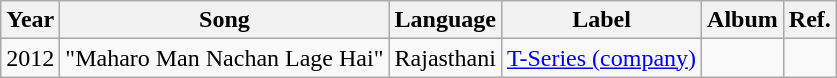<table class="wikitable">
<tr>
<th>Year</th>
<th>Song</th>
<th>Language</th>
<th>Label</th>
<th>Album</th>
<th>Ref.</th>
</tr>
<tr>
<td>2012</td>
<td>"Maharo Man Nachan Lage Hai"</td>
<td>Rajasthani</td>
<td><a href='#'>T-Series (company)</a></td>
<td></td>
</tr>
</table>
